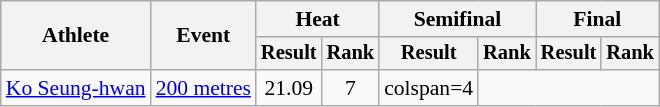<table class="wikitable" style="font-size:90%">
<tr>
<th rowspan="2">Athlete</th>
<th rowspan="2">Event</th>
<th colspan="2">Heat</th>
<th colspan="2">Semifinal</th>
<th colspan="2">Final</th>
</tr>
<tr style="font-size:95%">
<th>Result</th>
<th>Rank</th>
<th>Result</th>
<th>Rank</th>
<th>Result</th>
<th>Rank</th>
</tr>
<tr align=center>
<td align=left><a href='#'>Ko Seung-hwan</a></td>
<td align=left><a href='#'>200 metres</a></td>
<td>21.09</td>
<td>7</td>
<td>colspan=4 </td>
</tr>
</table>
